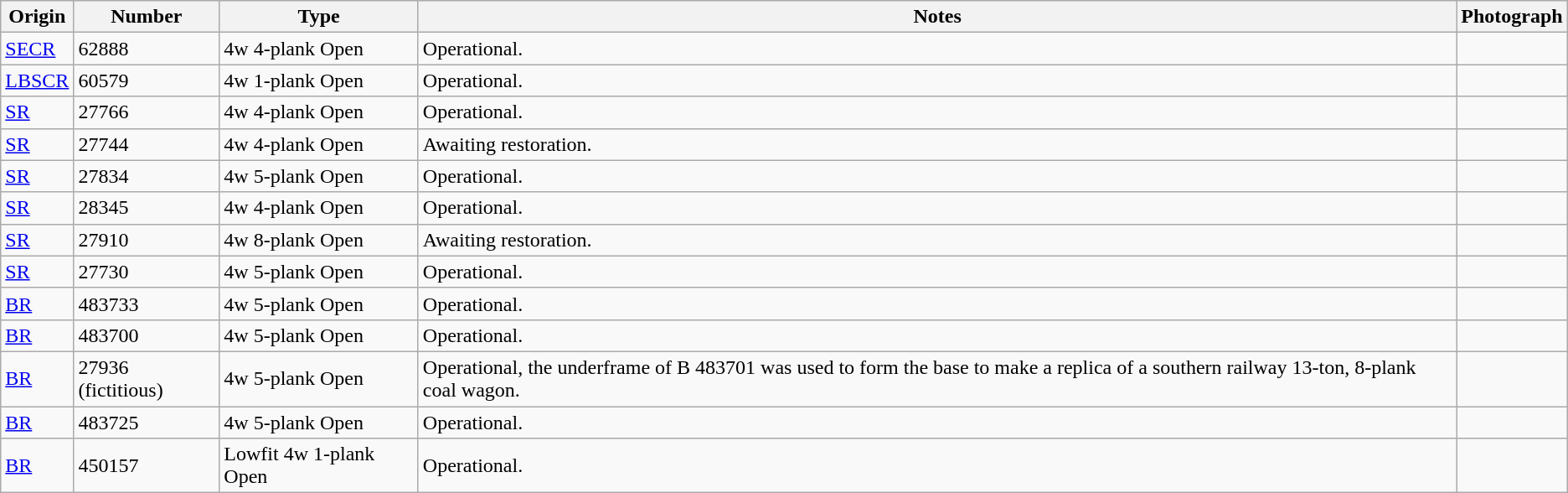<table class="wikitable">
<tr>
<th>Origin</th>
<th>Number</th>
<th>Type</th>
<th>Notes</th>
<th>Photograph</th>
</tr>
<tr>
<td><a href='#'>SECR</a></td>
<td>62888</td>
<td>4w 4-plank Open</td>
<td>Operational.</td>
<td></td>
</tr>
<tr>
<td><a href='#'>LBSCR</a></td>
<td>60579</td>
<td>4w 1-plank Open</td>
<td>Operational.</td>
<td></td>
</tr>
<tr>
<td><a href='#'>SR</a></td>
<td>27766</td>
<td>4w 4-plank Open</td>
<td>Operational.</td>
<td></td>
</tr>
<tr>
<td><a href='#'>SR</a></td>
<td>27744</td>
<td>4w 4-plank Open</td>
<td>Awaiting restoration.</td>
<td></td>
</tr>
<tr>
<td><a href='#'>SR</a></td>
<td>27834</td>
<td>4w 5-plank Open</td>
<td>Operational.</td>
<td></td>
</tr>
<tr>
<td><a href='#'>SR</a></td>
<td>28345</td>
<td>4w 4-plank Open</td>
<td>Operational.</td>
<td></td>
</tr>
<tr>
<td><a href='#'>SR</a></td>
<td>27910</td>
<td>4w 8-plank Open</td>
<td>Awaiting restoration.</td>
<td></td>
</tr>
<tr>
<td><a href='#'>SR</a></td>
<td>27730</td>
<td>4w 5-plank Open</td>
<td>Operational.</td>
<td></td>
</tr>
<tr>
<td><a href='#'>BR</a></td>
<td>483733</td>
<td>4w 5-plank Open</td>
<td>Operational.</td>
<td></td>
</tr>
<tr>
<td><a href='#'>BR</a></td>
<td>483700</td>
<td>4w 5-plank Open</td>
<td>Operational.</td>
<td></td>
</tr>
<tr>
<td><a href='#'>BR</a></td>
<td>27936 (fictitious)</td>
<td>4w 5-plank Open</td>
<td>Operational, the underframe of B 483701 was used to form the base to make a replica of a southern railway 13-ton, 8-plank coal wagon.</td>
<td></td>
</tr>
<tr>
<td><a href='#'>BR</a></td>
<td>483725</td>
<td>4w 5-plank Open</td>
<td>Operational.</td>
<td></td>
</tr>
<tr>
<td><a href='#'>BR</a></td>
<td>450157</td>
<td>Lowfit 4w 1-plank Open</td>
<td>Operational.</td>
<td></td>
</tr>
</table>
